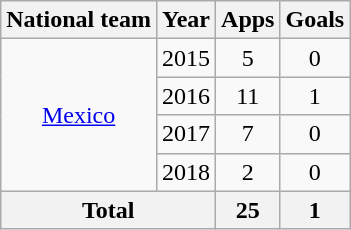<table class="wikitable" style="text-align: center;">
<tr>
<th>National team</th>
<th>Year</th>
<th>Apps</th>
<th>Goals</th>
</tr>
<tr>
<td rowspan="4" valign="center"><a href='#'>Mexico</a></td>
<td>2015</td>
<td>5</td>
<td>0</td>
</tr>
<tr>
<td>2016</td>
<td>11</td>
<td>1</td>
</tr>
<tr>
<td>2017</td>
<td>7</td>
<td>0</td>
</tr>
<tr>
<td>2018</td>
<td>2</td>
<td>0</td>
</tr>
<tr>
<th colspan="2">Total</th>
<th>25</th>
<th>1</th>
</tr>
</table>
